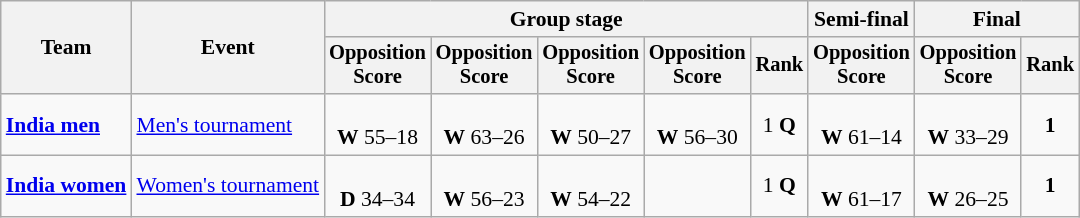<table class=wikitable style=font-size:90%;text-align:center>
<tr>
<th rowspan=2>Team</th>
<th rowspan=2>Event</th>
<th colspan=5>Group stage</th>
<th>Semi-final</th>
<th colspan=2>Final</th>
</tr>
<tr style=font-size:95%>
<th>Opposition<br>Score</th>
<th>Opposition<br>Score</th>
<th>Opposition<br>Score</th>
<th>Opposition<br>Score</th>
<th>Rank</th>
<th>Opposition<br>Score</th>
<th>Opposition<br>Score</th>
<th>Rank</th>
</tr>
<tr>
<td align=left><strong><a href='#'>India men</a></strong></td>
<td align=left><a href='#'>Men's tournament</a></td>
<td><br><strong>W</strong> 55–18</td>
<td><br><strong>W</strong> 63–26</td>
<td><br><strong>W</strong> 50–27</td>
<td><br><strong>W</strong> 56–30</td>
<td>1 <strong>Q</strong></td>
<td><br><strong>W</strong> 61–14</td>
<td><br><strong>W</strong> 33–29</td>
<td><strong>1</strong></td>
</tr>
<tr>
<td align=left><strong><a href='#'>India women</a></strong></td>
<td align=left><a href='#'>Women's tournament</a></td>
<td><br><strong>D</strong> 34–34</td>
<td><br><strong>W</strong> 56–23</td>
<td><br><strong>W</strong> 54–22</td>
<td></td>
<td>1 <strong>Q</strong></td>
<td><br><strong>W</strong> 61–17</td>
<td><br><strong>W</strong> 26–25</td>
<td><strong>1</strong></td>
</tr>
</table>
